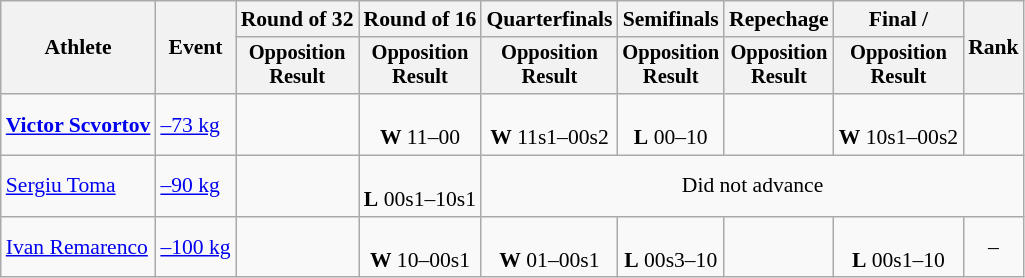<table class=wikitable style=font-size:90%;text-align:center>
<tr>
<th rowspan="2">Athlete</th>
<th rowspan="2">Event</th>
<th>Round of 32</th>
<th>Round of 16</th>
<th>Quarterfinals</th>
<th>Semifinals</th>
<th>Repechage</th>
<th>Final / </th>
<th rowspan=2>Rank</th>
</tr>
<tr style="font-size:95%">
<th>Opposition<br>Result</th>
<th>Opposition<br>Result</th>
<th>Opposition<br>Result</th>
<th>Opposition<br>Result</th>
<th>Opposition<br>Result</th>
<th>Opposition<br>Result</th>
</tr>
<tr>
<td align=left><strong><a href='#'>Victor Scvortov</a></strong></td>
<td align=left><a href='#'>–73 kg</a></td>
<td></td>
<td><br><strong>W</strong> 11–00</td>
<td><br><strong>W</strong> 11s1–00s2</td>
<td><br><strong>L</strong> 00–10</td>
<td></td>
<td><br><strong>W</strong> 10s1–00s2</td>
<td></td>
</tr>
<tr>
<td align=left><a href='#'>Sergiu Toma</a></td>
<td align=left><a href='#'>–90 kg</a></td>
<td></td>
<td><br><strong>L</strong> 00s1–10s1</td>
<td colspan=5>Did not advance</td>
</tr>
<tr>
<td align=left><a href='#'>Ivan Remarenco</a></td>
<td align=left><a href='#'>–100 kg</a></td>
<td></td>
<td><br><strong>W</strong> 10–00s1</td>
<td><br><strong>W</strong> 01–00s1</td>
<td><br><strong>L</strong> 00s3–10</td>
<td></td>
<td><br><strong>L</strong> 00s1–10</td>
<td>–</td>
</tr>
</table>
